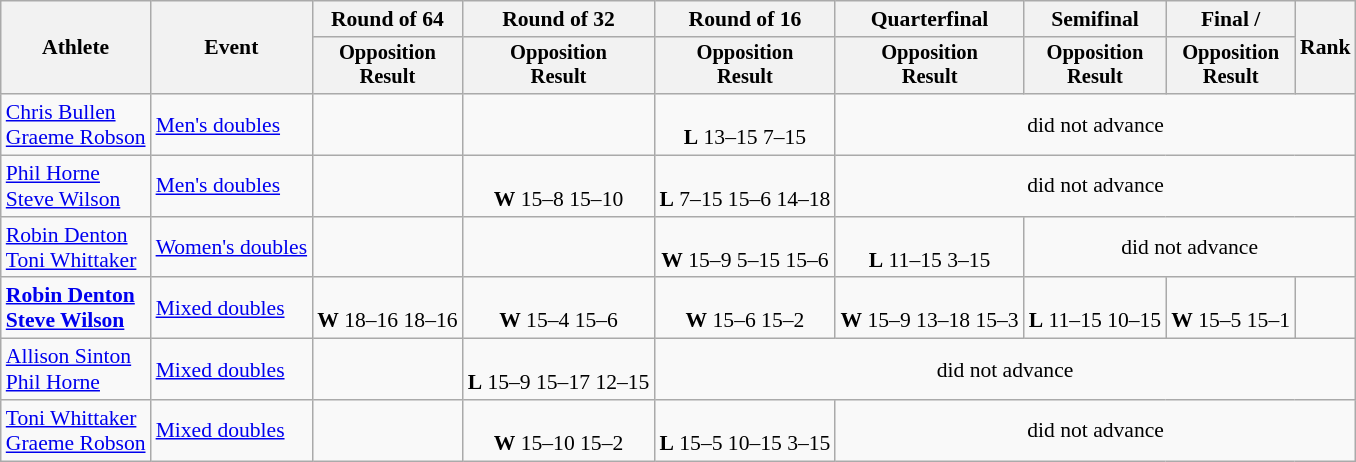<table class="wikitable" style="font-size:90%">
<tr>
<th rowspan="2">Athlete</th>
<th rowspan="2">Event</th>
<th>Round of 64</th>
<th>Round of 32</th>
<th>Round of 16</th>
<th>Quarterfinal</th>
<th>Semifinal</th>
<th>Final / </th>
<th rowspan="2">Rank</th>
</tr>
<tr style="font-size:95%">
<th>Opposition<br>Result</th>
<th>Opposition<br>Result</th>
<th>Opposition<br>Result</th>
<th>Opposition<br>Result</th>
<th>Opposition<br>Result</th>
<th>Opposition<br>Result</th>
</tr>
<tr align=center>
<td align=left><a href='#'>Chris Bullen</a><br><a href='#'>Graeme Robson</a></td>
<td align=left><a href='#'>Men's doubles</a></td>
<td></td>
<td></td>
<td><br><strong>L</strong> 13–15 7–15</td>
<td colspan=4>did not advance</td>
</tr>
<tr align=center>
<td align=left><a href='#'>Phil Horne</a><br><a href='#'>Steve Wilson</a></td>
<td align=left><a href='#'>Men's doubles</a></td>
<td></td>
<td><br><strong>W</strong> 15–8 15–10</td>
<td><br><strong>L</strong> 7–15 15–6 14–18</td>
<td colspan=4>did not advance</td>
</tr>
<tr align=center>
<td align=left><a href='#'>Robin Denton</a><br><a href='#'>Toni Whittaker</a></td>
<td align=left><a href='#'>Women's doubles</a></td>
<td></td>
<td></td>
<td><br><strong>W</strong> 15–9 5–15 15–6</td>
<td><br><strong>L</strong> 11–15 3–15</td>
<td colspan=3>did not advance</td>
</tr>
<tr align=center>
<td align=left><strong><a href='#'>Robin Denton</a><br><a href='#'>Steve Wilson</a></strong></td>
<td align=left><a href='#'>Mixed doubles</a></td>
<td><br><strong>W</strong> 18–16 18–16</td>
<td><br><strong>W</strong> 15–4 15–6</td>
<td><br><strong>W</strong> 15–6 15–2</td>
<td><br><strong>W</strong> 15–9 13–18 15–3</td>
<td><br><strong>L</strong> 11–15 10–15</td>
<td><br><strong>W</strong> 15–5 15–1</td>
<td></td>
</tr>
<tr align=center>
<td align=left><a href='#'>Allison Sinton</a><br><a href='#'>Phil Horne</a></td>
<td align=left><a href='#'>Mixed doubles</a></td>
<td></td>
<td><br><strong>L</strong> 15–9 15–17 12–15</td>
<td colspan=5>did not advance</td>
</tr>
<tr align=center>
<td align=left><a href='#'>Toni Whittaker</a><br><a href='#'>Graeme Robson</a></td>
<td align=left><a href='#'>Mixed doubles</a></td>
<td></td>
<td><br><strong>W</strong> 15–10 15–2</td>
<td><br><strong>L</strong> 15–5 10–15 3–15</td>
<td colspan=4>did not advance</td>
</tr>
</table>
